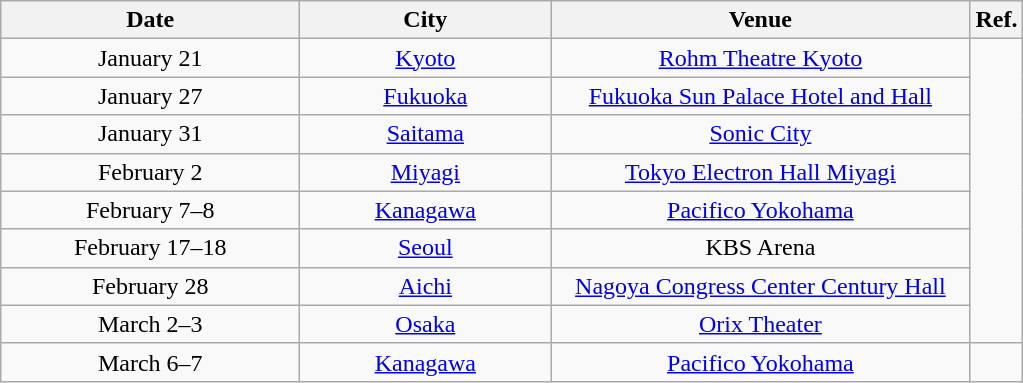<table class="wikitable" style="text-align:center;">
<tr>
<th scope="col" style="width:12em;">Date</th>
<th scope="col" style="width:10em;">City</th>
<th scope="col" style="width:17em;">Venue</th>
<th>Ref.</th>
</tr>
<tr>
<td>January 21</td>
<td><a href='#'>Kyoto</a></td>
<td><a href='#'>Rohm Theatre Kyoto</a></td>
<td rowspan="8"></td>
</tr>
<tr>
<td>January 27</td>
<td><a href='#'>Fukuoka</a></td>
<td><a href='#'>Fukuoka Sun Palace Hotel and Hall</a></td>
</tr>
<tr>
<td>January 31</td>
<td><a href='#'>Saitama</a></td>
<td><a href='#'>Sonic City</a></td>
</tr>
<tr>
<td>February 2</td>
<td><a href='#'>Miyagi</a></td>
<td><a href='#'>Tokyo Electron Hall Miyagi</a></td>
</tr>
<tr>
<td>February 7–8</td>
<td><a href='#'>Kanagawa</a></td>
<td><a href='#'>Pacifico Yokohama</a></td>
</tr>
<tr>
<td>February 17–18</td>
<td><a href='#'>Seoul</a></td>
<td>KBS Arena</td>
</tr>
<tr>
<td>February 28</td>
<td><a href='#'>Aichi</a></td>
<td><a href='#'>Nagoya Congress Center Century Hall</a></td>
</tr>
<tr>
<td>March 2–3</td>
<td><a href='#'>Osaka</a></td>
<td><a href='#'>Orix Theater</a></td>
</tr>
<tr>
<td>March 6–7</td>
<td><a href='#'>Kanagawa</a></td>
<td><a href='#'>Pacifico Yokohama</a></td>
<td></td>
</tr>
</table>
